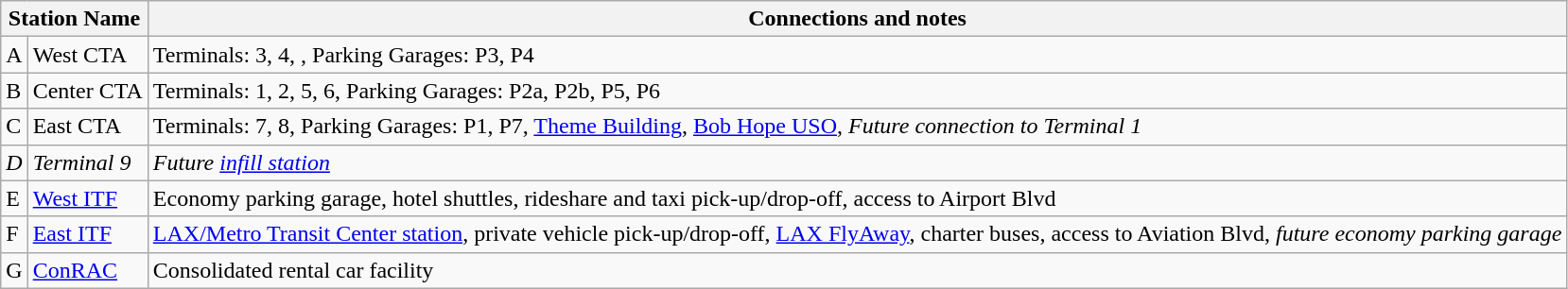<table class="wikitable">
<tr>
<th colspan="2">Station Name</th>
<th>Connections and notes</th>
</tr>
<tr>
<td>A</td>
<td>West CTA</td>
<td>Terminals: 3, 4, , Parking Garages: P3, P4</td>
</tr>
<tr>
<td>B</td>
<td>Center CTA</td>
<td>Terminals: 1, 2, 5, 6, Parking Garages: P2a, P2b, P5, P6</td>
</tr>
<tr>
<td>C</td>
<td>East CTA</td>
<td>Terminals: 7, 8, Parking Garages: P1, P7, <a href='#'>Theme Building</a>, <a href='#'>Bob Hope USO</a>, <em>Future connection to Terminal 1</em></td>
</tr>
<tr>
<td><em>D</em></td>
<td><em>Terminal 9</em></td>
<td><em>Future <a href='#'>infill station</a></em></td>
</tr>
<tr>
<td>E</td>
<td><a href='#'>West ITF</a></td>
<td>Economy parking garage, hotel shuttles, rideshare and taxi pick-up/drop-off, access to Airport Blvd</td>
</tr>
<tr>
<td>F</td>
<td><a href='#'>East ITF</a></td>
<td>  <a href='#'>LAX/Metro Transit Center station</a>, private vehicle pick-up/drop-off, <a href='#'>LAX FlyAway</a>, charter buses, access to Aviation Blvd, <em>future economy parking garage</em></td>
</tr>
<tr>
<td>G</td>
<td><a href='#'>ConRAC</a></td>
<td>Consolidated rental car facility</td>
</tr>
</table>
